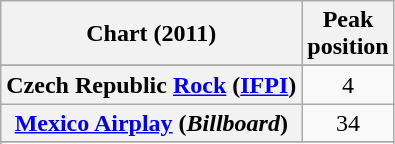<table class="wikitable sortable plainrowheaders" style="text-align:center">
<tr>
<th scope="col">Chart (2011)</th>
<th scope="col">Peak<br>position</th>
</tr>
<tr>
</tr>
<tr>
</tr>
<tr>
<th scope="row">Czech Republic <a href='#'>Rock</a> (<a href='#'>IFPI</a>)</th>
<td style="text-align:center">4</td>
</tr>
<tr>
<th scope="row"><a href='#'>Mexico Airplay</a> (<em>Billboard</em>)</th>
<td style="text-align:center">34</td>
</tr>
<tr>
</tr>
<tr>
</tr>
</table>
